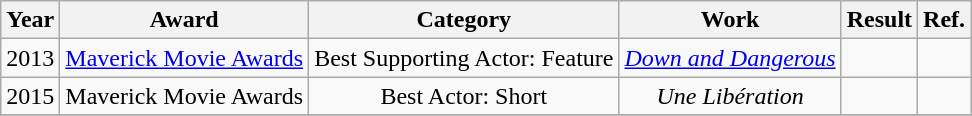<table class="wikitable sortable plainrowheaders" style="text-align:center;">
<tr>
<th>Year</th>
<th>Award</th>
<th>Category</th>
<th>Work</th>
<th>Result</th>
<th class="unsortable">Ref.</th>
</tr>
<tr>
<td>2013</td>
<td><a href='#'>Maverick Movie Awards</a></td>
<td>Best Supporting Actor: Feature</td>
<td><em><a href='#'>Down and Dangerous</a></em></td>
<td></td>
<td></td>
</tr>
<tr>
<td>2015</td>
<td>Maverick Movie Awards</td>
<td>Best Actor: Short</td>
<td><em>Une Libération</em></td>
<td></td>
<td></td>
</tr>
<tr>
</tr>
</table>
